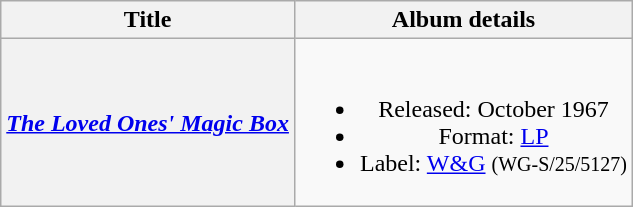<table class="wikitable plainrowheaders" style="text-align:center;" border="1">
<tr>
<th>Title</th>
<th>Album details</th>
</tr>
<tr>
<th scope="row"><em><a href='#'>The Loved Ones' Magic Box</a></em></th>
<td><br><ul><li>Released: October 1967</li><li>Format: <a href='#'>LP</a></li><li>Label: <a href='#'>W&G</a> <small>(WG-S/25/5127)</small></li></ul></td>
</tr>
</table>
